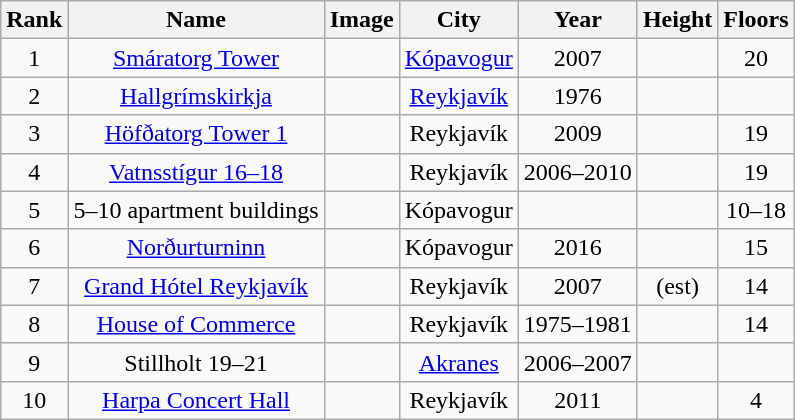<table style="text-align: center;" class="wikitable sortable">
<tr>
<th>Rank</th>
<th>Name</th>
<th class="unsortable">Image</th>
<th>City</th>
<th>Year</th>
<th>Height</th>
<th>Floors</th>
</tr>
<tr>
<td>1</td>
<td><a href='#'>Smáratorg Tower</a></td>
<td></td>
<td><a href='#'>Kópavogur</a></td>
<td>2007</td>
<td></td>
<td>20</td>
</tr>
<tr>
<td>2</td>
<td><a href='#'>Hallgrímskirkja</a></td>
<td></td>
<td><a href='#'>Reykjavík</a></td>
<td>1976</td>
<td></td>
<td></td>
</tr>
<tr>
<td>3</td>
<td><a href='#'>Höfðatorg Tower 1</a></td>
<td></td>
<td>Reykjavík</td>
<td>2009</td>
<td></td>
<td>19</td>
</tr>
<tr>
<td>4</td>
<td><a href='#'>Vatnsstígur 16–18</a></td>
<td></td>
<td>Reykjavík</td>
<td>2006–2010</td>
<td></td>
<td>19</td>
</tr>
<tr>
<td>5</td>
<td>5–10 apartment buildings</td>
<td></td>
<td>Kópavogur</td>
<td></td>
<td></td>
<td>10–18</td>
</tr>
<tr>
<td>6</td>
<td><a href='#'>Norðurturninn</a></td>
<td></td>
<td>Kópavogur</td>
<td>2016</td>
<td></td>
<td>15</td>
</tr>
<tr>
<td>7</td>
<td><a href='#'>Grand Hótel Reykjavík</a></td>
<td></td>
<td>Reykjavík</td>
<td>2007</td>
<td> (est)</td>
<td>14</td>
</tr>
<tr>
<td>8</td>
<td><a href='#'>House of Commerce</a></td>
<td></td>
<td>Reykjavík</td>
<td>1975–1981</td>
<td></td>
<td>14</td>
</tr>
<tr>
<td>9</td>
<td>Stillholt 19–21</td>
<td></td>
<td><a href='#'>Akranes</a></td>
<td>2006–2007</td>
<td></td>
<td></td>
</tr>
<tr>
<td>10</td>
<td><a href='#'>Harpa Concert Hall</a></td>
<td></td>
<td>Reykjavík</td>
<td>2011</td>
<td></td>
<td>4</td>
</tr>
</table>
